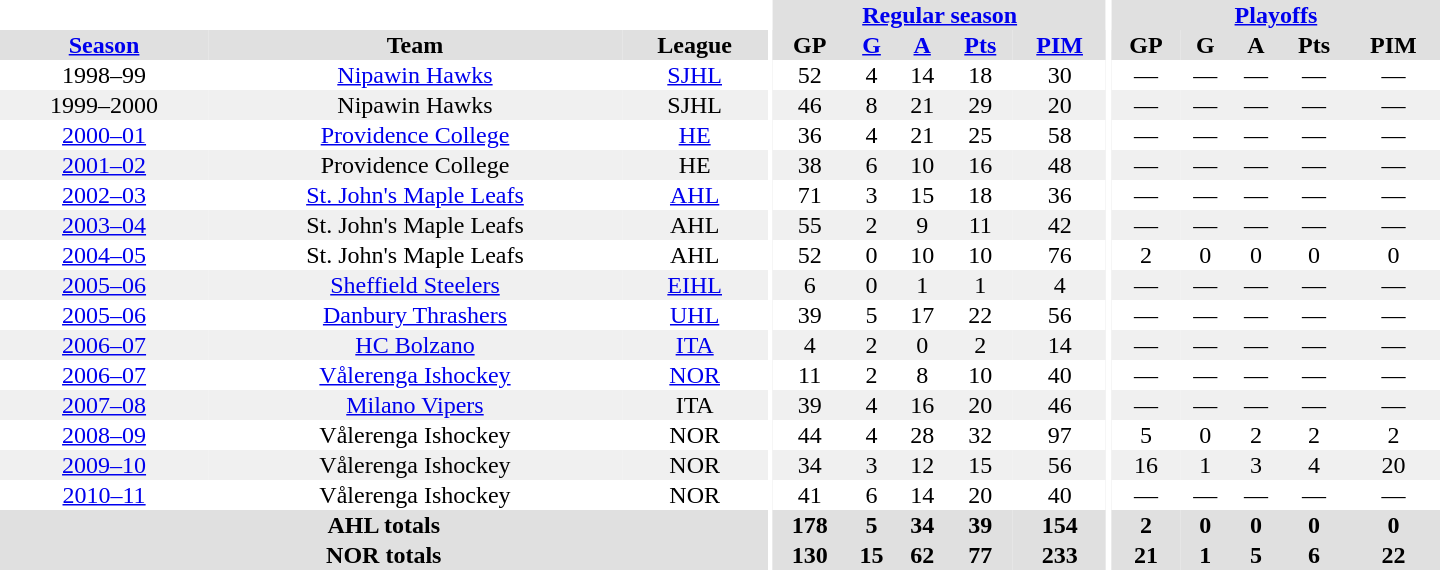<table border="0" cellpadding="1" cellspacing="0" style="text-align:center; width:60em">
<tr bgcolor="#e0e0e0">
<th colspan="3" bgcolor="#ffffff"></th>
<th rowspan="99" bgcolor="#ffffff"></th>
<th colspan="5"><a href='#'>Regular season</a></th>
<th rowspan="99" bgcolor="#ffffff"></th>
<th colspan="5"><a href='#'>Playoffs</a></th>
</tr>
<tr bgcolor="#e0e0e0">
<th><a href='#'>Season</a></th>
<th>Team</th>
<th>League</th>
<th>GP</th>
<th><a href='#'>G</a></th>
<th><a href='#'>A</a></th>
<th><a href='#'>Pts</a></th>
<th><a href='#'>PIM</a></th>
<th>GP</th>
<th>G</th>
<th>A</th>
<th>Pts</th>
<th>PIM</th>
</tr>
<tr>
<td>1998–99</td>
<td><a href='#'>Nipawin Hawks</a></td>
<td><a href='#'>SJHL</a></td>
<td>52</td>
<td>4</td>
<td>14</td>
<td>18</td>
<td>30</td>
<td>—</td>
<td>—</td>
<td>—</td>
<td>—</td>
<td>—</td>
</tr>
<tr bgcolor="#f0f0f0">
<td>1999–2000</td>
<td>Nipawin Hawks</td>
<td>SJHL</td>
<td>46</td>
<td>8</td>
<td>21</td>
<td>29</td>
<td>20</td>
<td>—</td>
<td>—</td>
<td>—</td>
<td>—</td>
<td>—</td>
</tr>
<tr>
<td><a href='#'>2000–01</a></td>
<td><a href='#'>Providence College</a></td>
<td><a href='#'>HE</a></td>
<td>36</td>
<td>4</td>
<td>21</td>
<td>25</td>
<td>58</td>
<td>—</td>
<td>—</td>
<td>—</td>
<td>—</td>
<td>—</td>
</tr>
<tr bgcolor="#f0f0f0">
<td><a href='#'>2001–02</a></td>
<td>Providence College</td>
<td>HE</td>
<td>38</td>
<td>6</td>
<td>10</td>
<td>16</td>
<td>48</td>
<td>—</td>
<td>—</td>
<td>—</td>
<td>—</td>
<td>—</td>
</tr>
<tr>
<td><a href='#'>2002–03</a></td>
<td><a href='#'>St. John's Maple Leafs</a></td>
<td><a href='#'>AHL</a></td>
<td>71</td>
<td>3</td>
<td>15</td>
<td>18</td>
<td>36</td>
<td>—</td>
<td>—</td>
<td>—</td>
<td>—</td>
<td>—</td>
</tr>
<tr bgcolor="#f0f0f0">
<td><a href='#'>2003–04</a></td>
<td>St. John's Maple Leafs</td>
<td>AHL</td>
<td>55</td>
<td>2</td>
<td>9</td>
<td>11</td>
<td>42</td>
<td>—</td>
<td>—</td>
<td>—</td>
<td>—</td>
<td>—</td>
</tr>
<tr>
<td><a href='#'>2004–05</a></td>
<td>St. John's Maple Leafs</td>
<td>AHL</td>
<td>52</td>
<td>0</td>
<td>10</td>
<td>10</td>
<td>76</td>
<td>2</td>
<td>0</td>
<td>0</td>
<td>0</td>
<td>0</td>
</tr>
<tr bgcolor="#f0f0f0">
<td><a href='#'>2005–06</a></td>
<td><a href='#'>Sheffield Steelers</a></td>
<td><a href='#'>EIHL</a></td>
<td>6</td>
<td>0</td>
<td>1</td>
<td>1</td>
<td>4</td>
<td>—</td>
<td>—</td>
<td>—</td>
<td>—</td>
<td>—</td>
</tr>
<tr>
<td><a href='#'>2005–06</a></td>
<td><a href='#'>Danbury Thrashers</a></td>
<td><a href='#'>UHL</a></td>
<td>39</td>
<td>5</td>
<td>17</td>
<td>22</td>
<td>56</td>
<td>—</td>
<td>—</td>
<td>—</td>
<td>—</td>
<td>—</td>
</tr>
<tr bgcolor="#f0f0f0">
<td><a href='#'>2006–07</a></td>
<td><a href='#'>HC Bolzano</a></td>
<td><a href='#'>ITA</a></td>
<td>4</td>
<td>2</td>
<td>0</td>
<td>2</td>
<td>14</td>
<td>—</td>
<td>—</td>
<td>—</td>
<td>—</td>
<td>—</td>
</tr>
<tr>
<td><a href='#'>2006–07</a></td>
<td><a href='#'>Vålerenga Ishockey</a></td>
<td><a href='#'>NOR</a></td>
<td>11</td>
<td>2</td>
<td>8</td>
<td>10</td>
<td>40</td>
<td>—</td>
<td>—</td>
<td>—</td>
<td>—</td>
<td>—</td>
</tr>
<tr bgcolor="#f0f0f0">
<td><a href='#'>2007–08</a></td>
<td><a href='#'>Milano Vipers</a></td>
<td>ITA</td>
<td>39</td>
<td>4</td>
<td>16</td>
<td>20</td>
<td>46</td>
<td>—</td>
<td>—</td>
<td>—</td>
<td>—</td>
<td>—</td>
</tr>
<tr>
<td><a href='#'>2008–09</a></td>
<td>Vålerenga Ishockey</td>
<td>NOR</td>
<td>44</td>
<td>4</td>
<td>28</td>
<td>32</td>
<td>97</td>
<td>5</td>
<td>0</td>
<td>2</td>
<td>2</td>
<td>2</td>
</tr>
<tr bgcolor="#f0f0f0">
<td><a href='#'>2009–10</a></td>
<td>Vålerenga Ishockey</td>
<td>NOR</td>
<td>34</td>
<td>3</td>
<td>12</td>
<td>15</td>
<td>56</td>
<td>16</td>
<td>1</td>
<td>3</td>
<td>4</td>
<td>20</td>
</tr>
<tr>
<td><a href='#'>2010–11</a></td>
<td>Vålerenga Ishockey</td>
<td>NOR</td>
<td>41</td>
<td>6</td>
<td>14</td>
<td>20</td>
<td>40</td>
<td>—</td>
<td>—</td>
<td>—</td>
<td>—</td>
<td>—</td>
</tr>
<tr bgcolor="#e0e0e0">
<th colspan="3">AHL totals</th>
<th>178</th>
<th>5</th>
<th>34</th>
<th>39</th>
<th>154</th>
<th>2</th>
<th>0</th>
<th>0</th>
<th>0</th>
<th>0</th>
</tr>
<tr bgcolor="#e0e0e0">
<th colspan="3">NOR totals</th>
<th>130</th>
<th>15</th>
<th>62</th>
<th>77</th>
<th>233</th>
<th>21</th>
<th>1</th>
<th>5</th>
<th>6</th>
<th>22</th>
</tr>
</table>
